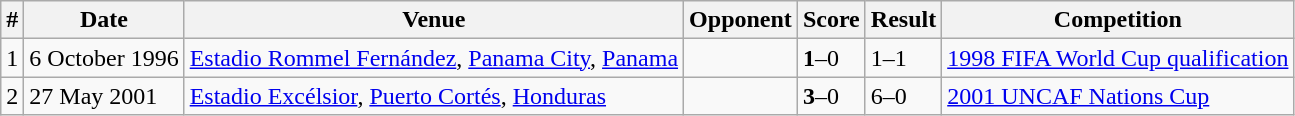<table class="wikitable">
<tr>
<th>#</th>
<th>Date</th>
<th>Venue</th>
<th>Opponent</th>
<th>Score</th>
<th>Result</th>
<th>Competition</th>
</tr>
<tr>
<td>1</td>
<td>6 October 1996</td>
<td><a href='#'>Estadio Rommel Fernández</a>, <a href='#'>Panama City</a>, <a href='#'>Panama</a></td>
<td></td>
<td><strong>1</strong>–0</td>
<td>1–1</td>
<td><a href='#'>1998 FIFA World Cup qualification</a></td>
</tr>
<tr>
<td>2</td>
<td>27 May 2001</td>
<td><a href='#'>Estadio Excélsior</a>, <a href='#'>Puerto Cortés</a>, <a href='#'>Honduras</a></td>
<td></td>
<td><strong>3</strong>–0</td>
<td>6–0</td>
<td><a href='#'>2001 UNCAF Nations Cup</a></td>
</tr>
</table>
